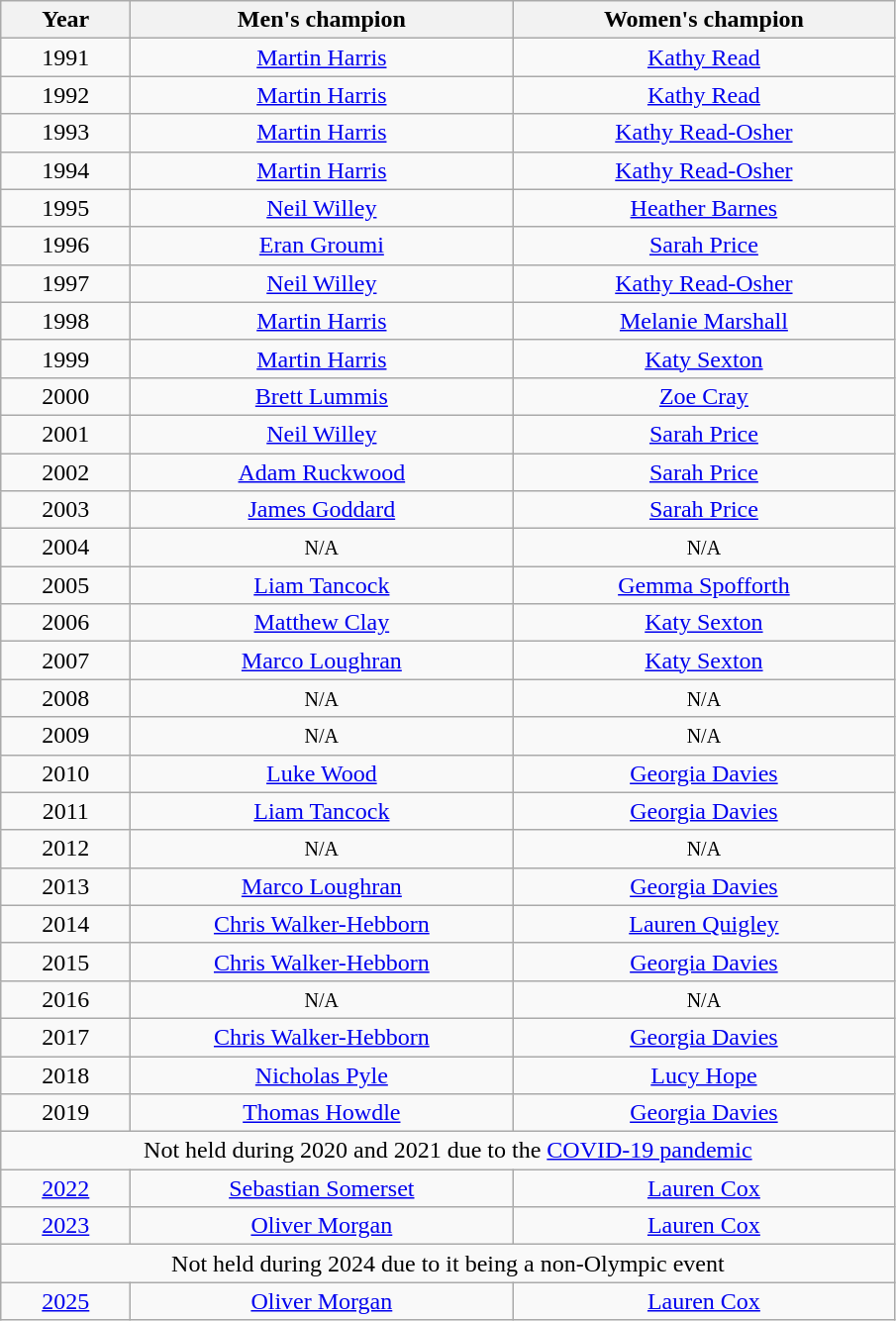<table class="wikitable" style="text-align:center">
<tr>
<th width=80>Year</th>
<th width=250>Men's champion</th>
<th width=250>Women's champion</th>
</tr>
<tr>
<td>1991</td>
<td><a href='#'>Martin Harris</a></td>
<td><a href='#'>Kathy Read</a></td>
</tr>
<tr>
<td>1992</td>
<td><a href='#'>Martin Harris</a></td>
<td><a href='#'>Kathy Read</a></td>
</tr>
<tr>
<td>1993</td>
<td><a href='#'>Martin Harris</a></td>
<td><a href='#'>Kathy Read-Osher</a></td>
</tr>
<tr>
<td>1994</td>
<td><a href='#'>Martin Harris</a></td>
<td><a href='#'>Kathy Read-Osher</a></td>
</tr>
<tr>
<td>1995</td>
<td><a href='#'>Neil Willey</a></td>
<td><a href='#'>Heather Barnes</a></td>
</tr>
<tr>
<td>1996</td>
<td><a href='#'>Eran Groumi</a></td>
<td><a href='#'>Sarah Price</a></td>
</tr>
<tr>
<td>1997</td>
<td><a href='#'>Neil Willey</a></td>
<td><a href='#'>Kathy Read-Osher</a></td>
</tr>
<tr>
<td>1998</td>
<td><a href='#'>Martin Harris</a></td>
<td><a href='#'>Melanie Marshall</a></td>
</tr>
<tr>
<td>1999</td>
<td><a href='#'>Martin Harris</a></td>
<td><a href='#'>Katy Sexton</a></td>
</tr>
<tr>
<td>2000</td>
<td><a href='#'>Brett Lummis</a></td>
<td><a href='#'>Zoe Cray</a></td>
</tr>
<tr>
<td>2001</td>
<td><a href='#'>Neil Willey</a></td>
<td><a href='#'>Sarah Price</a></td>
</tr>
<tr>
<td>2002</td>
<td><a href='#'>Adam Ruckwood</a></td>
<td><a href='#'>Sarah Price</a></td>
</tr>
<tr>
<td>2003</td>
<td><a href='#'>James Goddard</a></td>
<td><a href='#'>Sarah Price</a></td>
</tr>
<tr>
<td>2004</td>
<td><small>N/A</small></td>
<td><small>N/A</small></td>
</tr>
<tr>
<td>2005</td>
<td><a href='#'>Liam Tancock</a></td>
<td><a href='#'>Gemma Spofforth</a></td>
</tr>
<tr>
<td>2006</td>
<td><a href='#'>Matthew Clay</a></td>
<td><a href='#'>Katy Sexton</a></td>
</tr>
<tr>
<td>2007</td>
<td><a href='#'>Marco Loughran</a></td>
<td><a href='#'>Katy Sexton</a></td>
</tr>
<tr>
<td>2008</td>
<td><small>N/A</small></td>
<td><small>N/A</small></td>
</tr>
<tr>
<td>2009</td>
<td><small>N/A</small></td>
<td><small>N/A</small></td>
</tr>
<tr>
<td>2010</td>
<td><a href='#'>Luke Wood</a></td>
<td><a href='#'>Georgia Davies</a></td>
</tr>
<tr>
<td>2011</td>
<td><a href='#'>Liam Tancock</a></td>
<td><a href='#'>Georgia Davies</a></td>
</tr>
<tr>
<td>2012</td>
<td><small>N/A</small></td>
<td><small>N/A</small></td>
</tr>
<tr>
<td>2013</td>
<td><a href='#'>Marco Loughran</a></td>
<td><a href='#'>Georgia Davies</a></td>
</tr>
<tr>
<td>2014</td>
<td><a href='#'>Chris Walker-Hebborn</a></td>
<td><a href='#'>Lauren Quigley</a></td>
</tr>
<tr>
<td>2015</td>
<td><a href='#'>Chris Walker-Hebborn</a></td>
<td><a href='#'>Georgia Davies</a></td>
</tr>
<tr>
<td>2016</td>
<td><small>N/A</small></td>
<td><small>N/A</small></td>
</tr>
<tr>
<td>2017</td>
<td><a href='#'>Chris Walker-Hebborn</a></td>
<td><a href='#'>Georgia Davies</a></td>
</tr>
<tr>
<td>2018</td>
<td><a href='#'>Nicholas Pyle</a></td>
<td><a href='#'>Lucy Hope</a></td>
</tr>
<tr>
<td>2019</td>
<td><a href='#'>Thomas Howdle</a></td>
<td><a href='#'>Georgia Davies</a></td>
</tr>
<tr>
<td colspan=4>Not held during 2020 and 2021 due to the <a href='#'>COVID-19 pandemic</a></td>
</tr>
<tr>
<td><a href='#'>2022</a></td>
<td><a href='#'>Sebastian Somerset</a></td>
<td><a href='#'>Lauren Cox</a></td>
</tr>
<tr>
<td><a href='#'>2023</a></td>
<td><a href='#'>Oliver Morgan</a></td>
<td><a href='#'>Lauren Cox</a></td>
</tr>
<tr>
<td colspan=4>Not held during 2024 due to it being a non-Olympic event</td>
</tr>
<tr>
<td><a href='#'>2025</a></td>
<td><a href='#'>Oliver Morgan</a></td>
<td><a href='#'>Lauren Cox</a></td>
</tr>
</table>
